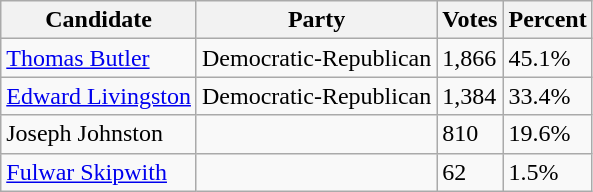<table class=wikitable>
<tr>
<th>Candidate</th>
<th>Party</th>
<th>Votes</th>
<th>Percent</th>
</tr>
<tr>
<td><a href='#'>Thomas Butler</a></td>
<td>Democratic-Republican</td>
<td>1,866</td>
<td>45.1%</td>
</tr>
<tr>
<td><a href='#'>Edward Livingston</a></td>
<td>Democratic-Republican</td>
<td>1,384</td>
<td>33.4%</td>
</tr>
<tr>
<td>Joseph Johnston</td>
<td></td>
<td>810</td>
<td>19.6%</td>
</tr>
<tr>
<td><a href='#'>Fulwar Skipwith</a></td>
<td></td>
<td>62</td>
<td>1.5%</td>
</tr>
</table>
